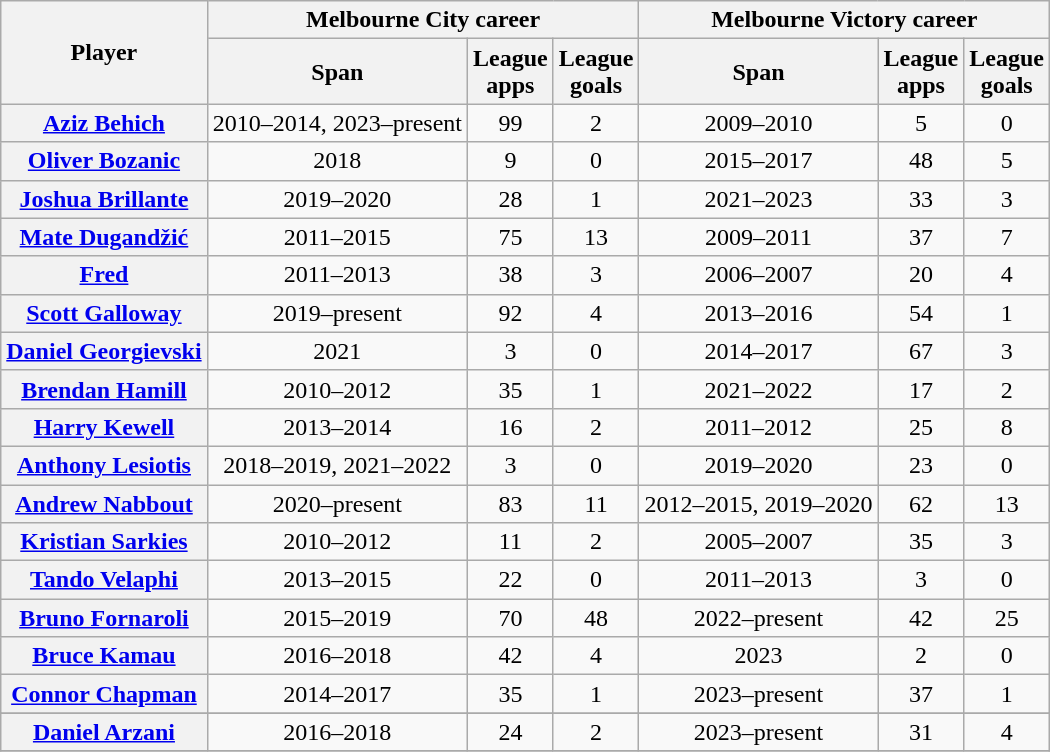<table class="wikitable plainrowheaders" style="text-align:center">
<tr>
<th rowspan="2" scope="col">Player</th>
<th colspan="3" scope="col">Melbourne City career</th>
<th colspan="3" scope="col">Melbourne Victory career</th>
</tr>
<tr>
<th scope="col">Span</th>
<th scope="col">League<br>apps</th>
<th scope="col">League<br>goals</th>
<th scope="col">Span</th>
<th scope="col">League<br>apps</th>
<th scope="col">League<br>goals</th>
</tr>
<tr>
<th scope="row" align="left"> <strong><a href='#'>Aziz Behich</a></strong></th>
<td>2010–2014, 2023–present</td>
<td>99</td>
<td>2</td>
<td>2009–2010</td>
<td>5</td>
<td>0</td>
</tr>
<tr>
<th scope="row" align="left"> <a href='#'>Oliver Bozanic</a></th>
<td>2018</td>
<td>9</td>
<td>0</td>
<td>2015–2017</td>
<td>48</td>
<td>5</td>
</tr>
<tr>
<th scope="row" align="left"> <a href='#'>Joshua Brillante</a></th>
<td>2019–2020</td>
<td>28</td>
<td>1</td>
<td>2021–2023</td>
<td>33</td>
<td>3</td>
</tr>
<tr>
<th scope="row" align="left"> <a href='#'>Mate Dugandžić</a></th>
<td>2011–2015</td>
<td>75</td>
<td>13</td>
<td>2009–2011</td>
<td>37</td>
<td>7</td>
</tr>
<tr>
<th scope="row" align="left"> <a href='#'>Fred</a></th>
<td>2011–2013</td>
<td>38</td>
<td>3</td>
<td>2006–2007</td>
<td>20</td>
<td>4</td>
</tr>
<tr>
<th scope="row" align="left"> <a href='#'>Scott Galloway</a></th>
<td>2019–present</td>
<td>92</td>
<td>4</td>
<td>2013–2016</td>
<td>54</td>
<td>1</td>
</tr>
<tr>
<th scope="row" align="left"> <a href='#'>Daniel Georgievski</a></th>
<td>2021</td>
<td>3</td>
<td>0</td>
<td>2014–2017</td>
<td>67</td>
<td>3</td>
</tr>
<tr>
<th scope="row" align="left"> <a href='#'>Brendan Hamill</a></th>
<td>2010–2012</td>
<td>35</td>
<td>1</td>
<td>2021–2022</td>
<td>17</td>
<td>2</td>
</tr>
<tr>
<th scope="row" align="left"> <a href='#'>Harry Kewell</a></th>
<td>2013–2014</td>
<td>16</td>
<td>2</td>
<td>2011–2012</td>
<td>25</td>
<td>8</td>
</tr>
<tr>
<th scope="row" align="left"> <a href='#'>Anthony Lesiotis</a></th>
<td>2018–2019, 2021–2022</td>
<td>3</td>
<td>0</td>
<td>2019–2020</td>
<td>23</td>
<td>0</td>
</tr>
<tr>
<th scope="row" align="left"> <strong><a href='#'>Andrew Nabbout</a></strong></th>
<td>2020–present</td>
<td>83</td>
<td>11</td>
<td>2012–2015, 2019–2020</td>
<td>62</td>
<td>13</td>
</tr>
<tr>
<th scope="row" align="left"> <a href='#'>Kristian Sarkies</a></th>
<td>2010–2012</td>
<td>11</td>
<td>2</td>
<td>2005–2007</td>
<td>35</td>
<td>3</td>
</tr>
<tr>
<th scope="row" align="left"> <a href='#'>Tando Velaphi</a></th>
<td>2013–2015</td>
<td>22</td>
<td>0</td>
<td>2011–2013</td>
<td>3</td>
<td>0</td>
</tr>
<tr>
<th scope="row" align="left"> <strong><a href='#'>Bruno Fornaroli</a></strong></th>
<td>2015–2019</td>
<td>70</td>
<td>48</td>
<td>2022–present</td>
<td>42</td>
<td>25</td>
</tr>
<tr>
<th scope="row" align="left"> <a href='#'>Bruce Kamau</a></th>
<td>2016–2018</td>
<td>42</td>
<td>4</td>
<td>2023</td>
<td>2</td>
<td>0</td>
</tr>
<tr>
<th scope="row" align="left"> <a href='#'>Connor Chapman</a></th>
<td>2014–2017</td>
<td>35</td>
<td>1</td>
<td>2023–present</td>
<td>37</td>
<td>1</td>
</tr>
<tr>
</tr>
<tr>
<th scope="row" align="left"> <strong><a href='#'>Daniel Arzani</a></strong></th>
<td>2016–2018</td>
<td>24</td>
<td>2</td>
<td>2023–present</td>
<td>31</td>
<td>4</td>
</tr>
<tr>
</tr>
</table>
